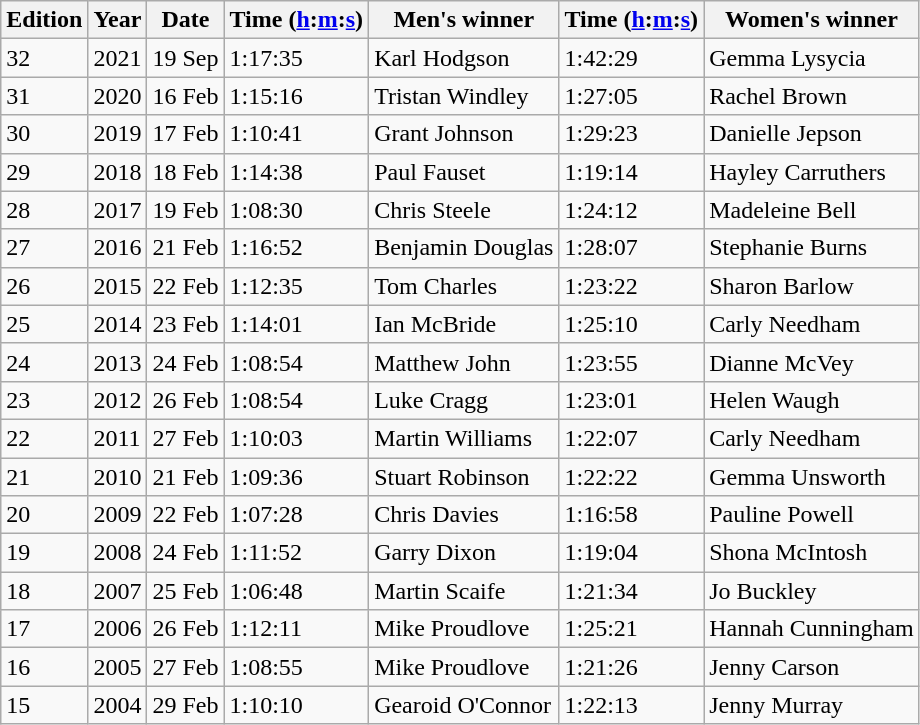<table class="wikitable sortable">
<tr>
<th>Edition</th>
<th class="unsortable">Year</th>
<th class="unsortable">Date</th>
<th>Time  (<a href='#'>h</a>:<a href='#'>m</a>:<a href='#'>s</a>)</th>
<th>Men's winner</th>
<th>Time (<a href='#'>h</a>:<a href='#'>m</a>:<a href='#'>s</a>)</th>
<th>Women's winner</th>
</tr>
<tr>
<td>32</td>
<td>2021</td>
<td>19 Sep</td>
<td>1:17:35</td>
<td>Karl Hodgson</td>
<td>1:42:29</td>
<td>Gemma Lysycia</td>
</tr>
<tr>
<td>31</td>
<td>2020</td>
<td>16 Feb</td>
<td>1:15:16</td>
<td>Tristan Windley</td>
<td>1:27:05</td>
<td>Rachel Brown</td>
</tr>
<tr>
<td>30</td>
<td>2019</td>
<td>17 Feb</td>
<td>1:10:41</td>
<td>Grant Johnson</td>
<td>1:29:23</td>
<td>Danielle Jepson</td>
</tr>
<tr>
<td>29</td>
<td>2018</td>
<td>18 Feb</td>
<td>1:14:38</td>
<td>Paul Fauset</td>
<td>1:19:14</td>
<td>Hayley Carruthers</td>
</tr>
<tr>
<td>28</td>
<td>2017</td>
<td>19 Feb</td>
<td>1:08:30</td>
<td>Chris Steele </td>
<td>1:24:12</td>
<td>Madeleine Bell </td>
</tr>
<tr>
<td>27</td>
<td>2016</td>
<td>21 Feb</td>
<td>1:16:52</td>
<td>Benjamin Douglas </td>
<td>1:28:07</td>
<td>Stephanie Burns </td>
</tr>
<tr>
<td>26</td>
<td>2015</td>
<td>22 Feb</td>
<td>1:12:35</td>
<td>Tom Charles </td>
<td>1:23:22</td>
<td>Sharon Barlow </td>
</tr>
<tr>
<td>25</td>
<td>2014</td>
<td>23 Feb</td>
<td>1:14:01</td>
<td>Ian McBride </td>
<td>1:25:10</td>
<td>Carly Needham </td>
</tr>
<tr>
<td>24</td>
<td>2013</td>
<td>24 Feb</td>
<td>1:08:54</td>
<td>Matthew John </td>
<td>1:23:55</td>
<td>Dianne McVey </td>
</tr>
<tr>
<td>23</td>
<td>2012</td>
<td>26 Feb</td>
<td>1:08:54</td>
<td>Luke Cragg </td>
<td>1:23:01</td>
<td>Helen Waugh </td>
</tr>
<tr>
<td>22</td>
<td>2011</td>
<td>27 Feb</td>
<td>1:10:03</td>
<td>Martin Williams </td>
<td>1:22:07</td>
<td>Carly Needham </td>
</tr>
<tr>
<td>21</td>
<td>2010</td>
<td>21 Feb</td>
<td>1:09:36</td>
<td>Stuart Robinson </td>
<td>1:22:22</td>
<td>Gemma Unsworth</td>
</tr>
<tr>
<td>20</td>
<td>2009</td>
<td>22 Feb</td>
<td>1:07:28</td>
<td>Chris Davies </td>
<td>1:16:58</td>
<td>Pauline Powell </td>
</tr>
<tr>
<td>19</td>
<td>2008</td>
<td>24 Feb</td>
<td>1:11:52</td>
<td>Garry Dixon </td>
<td>1:19:04</td>
<td>Shona McIntosh </td>
</tr>
<tr>
<td>18</td>
<td>2007</td>
<td>25 Feb</td>
<td>1:06:48</td>
<td>Martin Scaife </td>
<td>1:21:34</td>
<td>Jo Buckley </td>
</tr>
<tr>
<td>17</td>
<td>2006</td>
<td>26 Feb</td>
<td>1:12:11</td>
<td>Mike Proudlove </td>
<td>1:25:21</td>
<td>Hannah Cunningham </td>
</tr>
<tr>
<td>16</td>
<td>2005</td>
<td>27 Feb</td>
<td>1:08:55</td>
<td>Mike Proudlove </td>
<td>1:21:26</td>
<td>Jenny Carson </td>
</tr>
<tr>
<td>15</td>
<td>2004</td>
<td>29 Feb</td>
<td>1:10:10</td>
<td>Gearoid O'Connor</td>
<td>1:22:13</td>
<td>Jenny Murray </td>
</tr>
</table>
